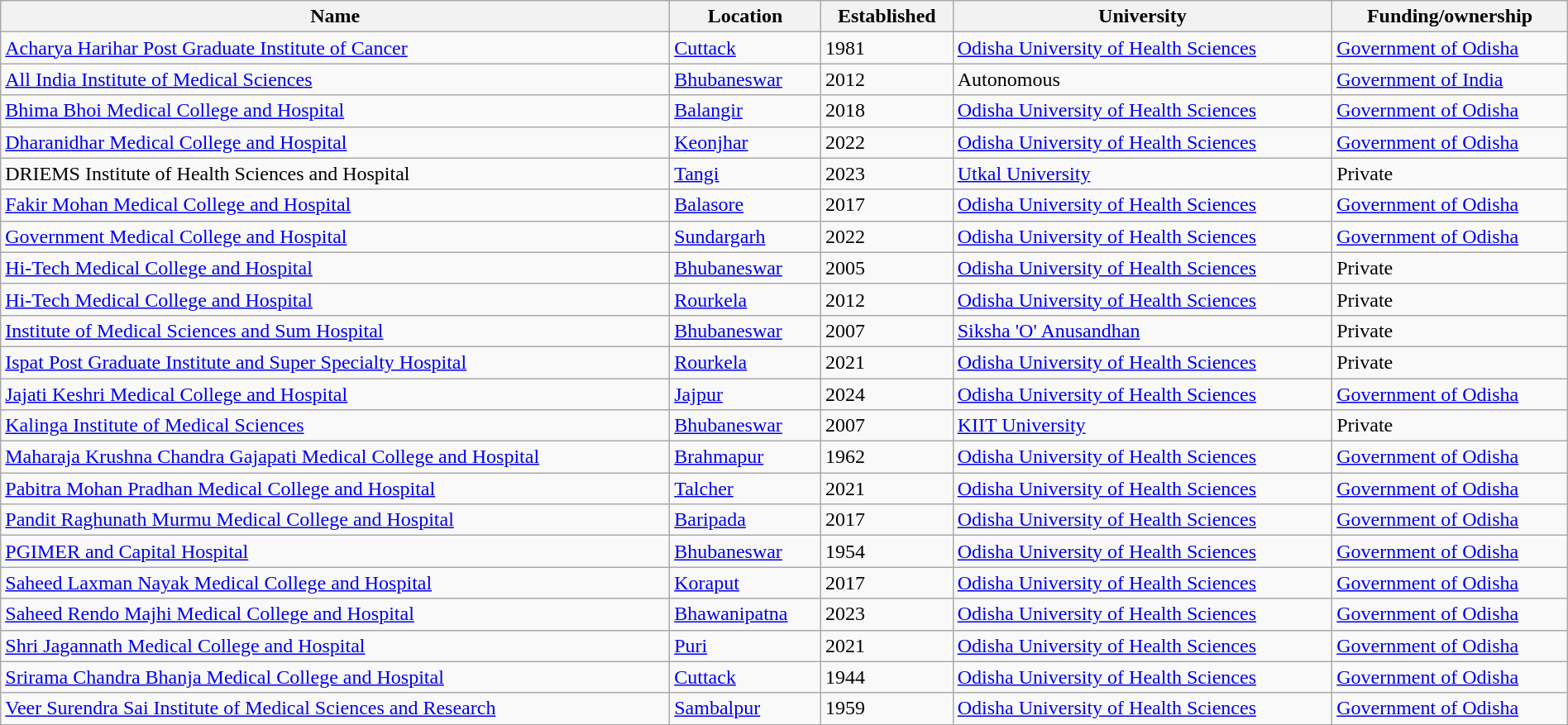<table class="wikitable sortable" style="width:100%">
<tr>
<th>Name</th>
<th>Location</th>
<th>Established</th>
<th>University</th>
<th>Funding/ownership</th>
</tr>
<tr>
<td><a href='#'>Acharya Harihar Post Graduate Institute of Cancer</a></td>
<td><a href='#'>Cuttack</a></td>
<td>1981</td>
<td><a href='#'>Odisha University of Health Sciences</a></td>
<td><a href='#'>Government of Odisha</a></td>
</tr>
<tr>
<td><a href='#'>All India Institute of Medical Sciences</a></td>
<td><a href='#'>Bhubaneswar</a></td>
<td>2012</td>
<td>Autonomous</td>
<td><a href='#'>Government of India</a></td>
</tr>
<tr>
<td><a href='#'>Bhima Bhoi Medical College and Hospital</a></td>
<td><a href='#'>Balangir</a></td>
<td>2018</td>
<td><a href='#'>Odisha University of Health Sciences</a></td>
<td><a href='#'>Government of Odisha</a></td>
</tr>
<tr>
<td><a href='#'>Dharanidhar Medical College and Hospital</a></td>
<td><a href='#'>Keonjhar</a></td>
<td>2022</td>
<td><a href='#'>Odisha University of Health Sciences</a></td>
<td><a href='#'>Government of Odisha</a></td>
</tr>
<tr>
<td>DRIEMS Institute of Health Sciences and Hospital</td>
<td><a href='#'>Tangi</a></td>
<td>2023</td>
<td><a href='#'>Utkal University</a></td>
<td>Private</td>
</tr>
<tr>
<td><a href='#'>Fakir Mohan Medical College and Hospital</a></td>
<td><a href='#'>Balasore</a></td>
<td>2017</td>
<td><a href='#'>Odisha University of Health Sciences</a></td>
<td><a href='#'>Government of Odisha</a></td>
</tr>
<tr>
<td><a href='#'>Government Medical College and Hospital</a></td>
<td><a href='#'>Sundargarh</a></td>
<td>2022</td>
<td><a href='#'>Odisha University of Health Sciences</a></td>
<td><a href='#'>Government of Odisha</a></td>
</tr>
<tr>
<td><a href='#'>Hi-Tech Medical College and Hospital</a></td>
<td><a href='#'>Bhubaneswar</a></td>
<td>2005</td>
<td><a href='#'>Odisha University of Health Sciences</a></td>
<td>Private</td>
</tr>
<tr>
<td><a href='#'>Hi-Tech Medical College and Hospital</a></td>
<td><a href='#'>Rourkela</a></td>
<td>2012</td>
<td><a href='#'>Odisha University of Health Sciences</a></td>
<td>Private</td>
</tr>
<tr>
<td><a href='#'>Institute of Medical Sciences and Sum Hospital</a></td>
<td><a href='#'>Bhubaneswar</a></td>
<td>2007</td>
<td><a href='#'>Siksha 'O' Anusandhan</a></td>
<td>Private</td>
</tr>
<tr>
<td><a href='#'>Ispat Post Graduate Institute and Super Specialty Hospital</a></td>
<td><a href='#'>Rourkela</a></td>
<td>2021</td>
<td><a href='#'>Odisha University of Health Sciences</a></td>
<td>Private</td>
</tr>
<tr>
<td><a href='#'>Jajati Keshri Medical College and Hospital</a></td>
<td><a href='#'>Jajpur</a></td>
<td>2024</td>
<td><a href='#'>Odisha University of Health Sciences</a></td>
<td><a href='#'>Government of Odisha</a></td>
</tr>
<tr>
<td><a href='#'>Kalinga Institute of Medical Sciences</a></td>
<td><a href='#'>Bhubaneswar</a></td>
<td>2007</td>
<td><a href='#'>KIIT University</a></td>
<td>Private</td>
</tr>
<tr>
<td><a href='#'>Maharaja Krushna Chandra Gajapati Medical College and Hospital</a></td>
<td><a href='#'>Brahmapur</a></td>
<td>1962</td>
<td><a href='#'>Odisha University of Health Sciences</a></td>
<td><a href='#'>Government of Odisha</a></td>
</tr>
<tr>
<td><a href='#'>Pabitra Mohan Pradhan Medical College and Hospital</a></td>
<td><a href='#'>Talcher</a></td>
<td>2021</td>
<td><a href='#'>Odisha University of Health Sciences</a></td>
<td><a href='#'>Government of Odisha</a></td>
</tr>
<tr>
<td><a href='#'>Pandit Raghunath Murmu Medical College and Hospital</a></td>
<td><a href='#'>Baripada</a></td>
<td>2017</td>
<td><a href='#'>Odisha University of Health Sciences</a></td>
<td><a href='#'>Government of Odisha</a></td>
</tr>
<tr>
<td><a href='#'>PGIMER and Capital Hospital</a></td>
<td><a href='#'>Bhubaneswar</a></td>
<td>1954</td>
<td><a href='#'>Odisha University of Health Sciences</a></td>
<td><a href='#'>Government of Odisha</a></td>
</tr>
<tr>
<td><a href='#'>Saheed Laxman Nayak Medical College and Hospital</a></td>
<td><a href='#'>Koraput</a></td>
<td>2017</td>
<td><a href='#'>Odisha University of Health Sciences</a></td>
<td><a href='#'>Government of Odisha</a></td>
</tr>
<tr>
<td><a href='#'>Saheed Rendo Majhi Medical College and Hospital</a></td>
<td><a href='#'>Bhawanipatna</a></td>
<td>2023</td>
<td><a href='#'>Odisha University of Health Sciences</a></td>
<td><a href='#'>Government of Odisha</a></td>
</tr>
<tr>
<td><a href='#'>Shri Jagannath Medical College and Hospital</a></td>
<td><a href='#'>Puri</a></td>
<td>2021</td>
<td><a href='#'>Odisha University of Health Sciences</a></td>
<td><a href='#'>Government of Odisha</a></td>
</tr>
<tr>
<td><a href='#'>Srirama Chandra Bhanja Medical College and Hospital</a></td>
<td><a href='#'>Cuttack</a></td>
<td>1944</td>
<td><a href='#'>Odisha University of Health Sciences</a></td>
<td><a href='#'>Government of Odisha</a></td>
</tr>
<tr>
<td><a href='#'>Veer Surendra Sai Institute of Medical Sciences and Research</a></td>
<td><a href='#'>Sambalpur</a></td>
<td>1959</td>
<td><a href='#'>Odisha University of Health Sciences</a></td>
<td><a href='#'>Government of Odisha</a></td>
</tr>
</table>
